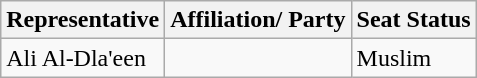<table class="wikitable">
<tr>
<th>Representative</th>
<th>Affiliation/ Party</th>
<th>Seat Status</th>
</tr>
<tr>
<td>Ali Al-Dla'een</td>
<td></td>
<td>Muslim</td>
</tr>
</table>
